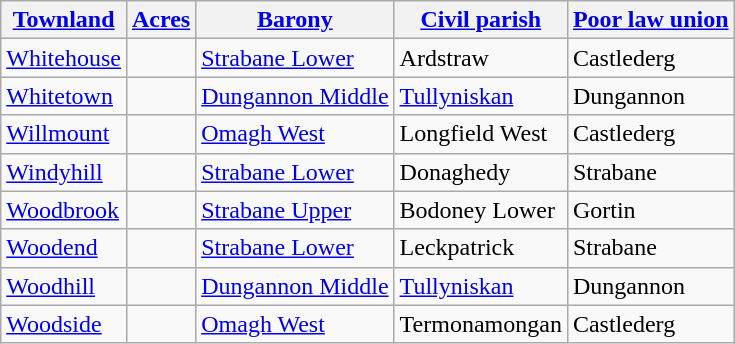<table class="wikitable sortable" style="border:1px;">
<tr>
<th><a href='#'>Townland</a></th>
<th><a href='#'>Acres</a></th>
<th><a href='#'>Barony</a></th>
<th><a href='#'>Civil parish</a></th>
<th><a href='#'>Poor law union</a></th>
</tr>
<tr>
<td><a href='#'>Whitehouse</a></td>
<td align="right"></td>
<td><a href='#'>Strabane Lower</a></td>
<td>Ardstraw</td>
<td>Castlederg</td>
</tr>
<tr>
<td><a href='#'>Whitetown</a></td>
<td align="right"></td>
<td><a href='#'>Dungannon Middle</a></td>
<td><a href='#'>Tullyniskan</a></td>
<td>Dungannon</td>
</tr>
<tr>
<td><a href='#'>Willmount</a></td>
<td align="right"></td>
<td><a href='#'>Omagh West</a></td>
<td>Longfield West</td>
<td>Castlederg</td>
</tr>
<tr>
<td><a href='#'>Windyhill</a></td>
<td align="right"></td>
<td><a href='#'>Strabane Lower</a></td>
<td>Donaghedy</td>
<td>Strabane</td>
</tr>
<tr>
<td><a href='#'>Woodbrook</a></td>
<td align="right"></td>
<td><a href='#'>Strabane Upper</a></td>
<td>Bodoney Lower</td>
<td>Gortin</td>
</tr>
<tr>
<td><a href='#'>Woodend</a></td>
<td align="right"></td>
<td><a href='#'>Strabane Lower</a></td>
<td>Leckpatrick</td>
<td>Strabane</td>
</tr>
<tr>
<td><a href='#'>Woodhill</a></td>
<td align="right"></td>
<td><a href='#'>Dungannon Middle</a></td>
<td><a href='#'>Tullyniskan</a></td>
<td>Dungannon</td>
</tr>
<tr>
<td><a href='#'>Woodside</a></td>
<td align="right"></td>
<td><a href='#'>Omagh West</a></td>
<td>Termonamongan</td>
<td>Castlederg</td>
</tr>
</table>
